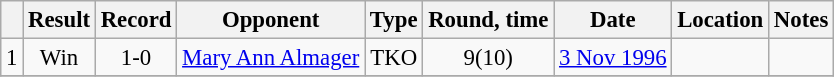<table class="wikitable" style="text-align:center; font-size:95%">
<tr>
<th></th>
<th>Result</th>
<th>Record</th>
<th>Opponent</th>
<th>Type</th>
<th>Round, time</th>
<th>Date</th>
<th>Location</th>
<th>Notes</th>
</tr>
<tr>
<td>1</td>
<td>Win</td>
<td>1-0</td>
<td style="text-align:left;"> <a href='#'>Mary Ann Almager</a></td>
<td>TKO</td>
<td>9(10)</td>
<td><a href='#'>3 Nov 1996</a></td>
<td style="text-align:left;"> </td>
<td style="text-align:left;"></td>
</tr>
<tr>
</tr>
</table>
